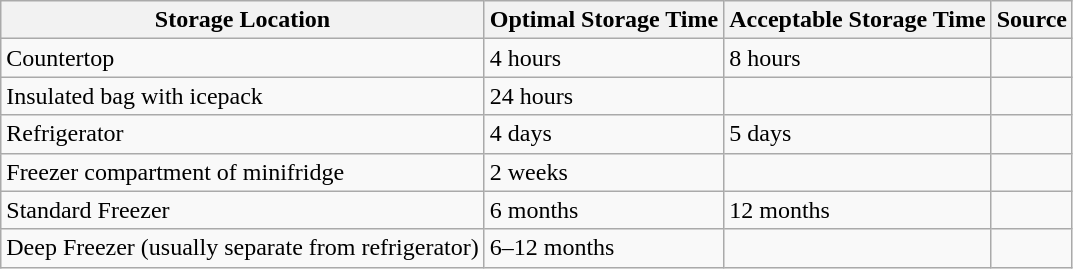<table class="wikitable mw-collapsible">
<tr>
<th>Storage Location</th>
<th>Optimal Storage Time</th>
<th>Acceptable Storage Time</th>
<th>Source</th>
</tr>
<tr>
<td>Countertop</td>
<td>4 hours</td>
<td>8 hours</td>
<td></td>
</tr>
<tr>
<td>Insulated bag with icepack</td>
<td>24 hours</td>
<td></td>
<td></td>
</tr>
<tr>
<td>Refrigerator</td>
<td>4 days</td>
<td>5 days</td>
<td></td>
</tr>
<tr>
<td>Freezer compartment of minifridge</td>
<td>2 weeks</td>
<td></td>
<td></td>
</tr>
<tr>
<td>Standard Freezer</td>
<td>6 months</td>
<td>12 months</td>
<td></td>
</tr>
<tr>
<td>Deep Freezer (usually separate from refrigerator)</td>
<td>6–12 months</td>
<td></td>
<td></td>
</tr>
</table>
